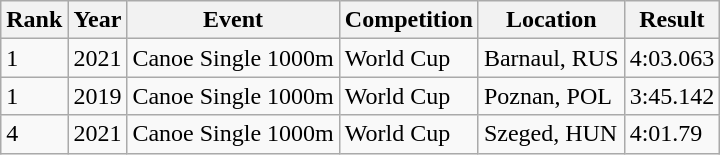<table class="wikitable">
<tr>
<th>Rank</th>
<th>Year</th>
<th>Event</th>
<th>Competition</th>
<th>Location</th>
<th>Result</th>
</tr>
<tr>
<td>1</td>
<td>2021</td>
<td>Canoe Single 1000m</td>
<td>World Cup</td>
<td>Barnaul, RUS</td>
<td>4:03.063</td>
</tr>
<tr>
<td>1</td>
<td>2019</td>
<td>Canoe Single 1000m</td>
<td>World Cup</td>
<td>Poznan, POL</td>
<td>3:45.142</td>
</tr>
<tr>
<td>4</td>
<td>2021</td>
<td>Canoe Single 1000m</td>
<td>World Cup</td>
<td>Szeged, HUN</td>
<td>4:01.79</td>
</tr>
</table>
